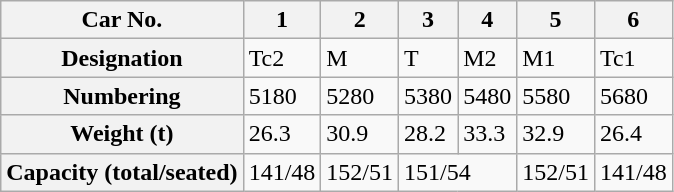<table class="wikitable">
<tr>
<th>Car No.</th>
<th>1</th>
<th>2</th>
<th>3</th>
<th>4</th>
<th>5</th>
<th>6</th>
</tr>
<tr>
<th>Designation</th>
<td>Tc2</td>
<td>M</td>
<td>T</td>
<td>M2</td>
<td>M1</td>
<td>Tc1</td>
</tr>
<tr>
<th>Numbering</th>
<td>5180</td>
<td>5280</td>
<td>5380</td>
<td>5480</td>
<td>5580</td>
<td>5680</td>
</tr>
<tr>
<th>Weight (t)</th>
<td>26.3</td>
<td>30.9</td>
<td>28.2</td>
<td>33.3</td>
<td>32.9</td>
<td>26.4</td>
</tr>
<tr>
<th>Capacity (total/seated)</th>
<td>141/48</td>
<td>152/51</td>
<td colspan="2">151/54</td>
<td>152/51</td>
<td>141/48</td>
</tr>
</table>
